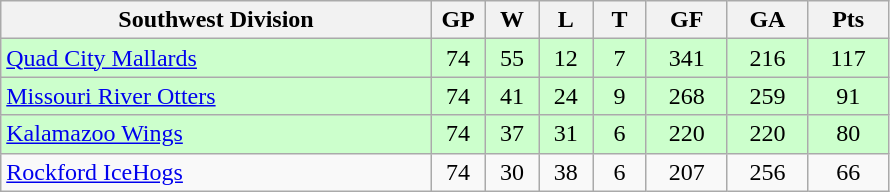<table class="wikitable">
<tr>
<th width="40%" bgcolor="#e0e0e0">Southwest Division</th>
<th width="5%" bgcolor="#e0e0e0">GP</th>
<th width="5%" bgcolor="#e0e0e0">W</th>
<th width="5%" bgcolor="#e0e0e0">L</th>
<th width="5%" bgcolor="#e0e0e0">T</th>
<th width="7.5%" bgcolor="#e0e0e0">GF</th>
<th width="7.5%" bgcolor="#e0e0e0">GA</th>
<th width="7.5%" bgcolor="#e0e0e0">Pts</th>
</tr>
<tr align="center" bgcolor="#CCFFCC">
<td align="left"><a href='#'>Quad City Mallards</a></td>
<td>74</td>
<td>55</td>
<td>12</td>
<td>7</td>
<td>341</td>
<td>216</td>
<td>117</td>
</tr>
<tr align="center" bgcolor="#CCFFCC">
<td align="left"><a href='#'>Missouri River Otters</a></td>
<td>74</td>
<td>41</td>
<td>24</td>
<td>9</td>
<td>268</td>
<td>259</td>
<td>91</td>
</tr>
<tr align="center" bgcolor="#CCFFCC">
<td align="left"><a href='#'>Kalamazoo Wings</a></td>
<td>74</td>
<td>37</td>
<td>31</td>
<td>6</td>
<td>220</td>
<td>220</td>
<td>80</td>
</tr>
<tr align="center">
<td align="left"><a href='#'>Rockford IceHogs</a></td>
<td>74</td>
<td>30</td>
<td>38</td>
<td>6</td>
<td>207</td>
<td>256</td>
<td>66</td>
</tr>
</table>
